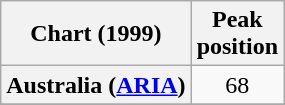<table class="wikitable sortable plainrowheaders" style="text-align:center">
<tr>
<th scope="col">Chart (1999)</th>
<th scope="col">Peak<br>position</th>
</tr>
<tr>
<th scope="row">Australia (<a href='#'>ARIA</a>)</th>
<td>68</td>
</tr>
<tr>
</tr>
<tr>
</tr>
<tr>
</tr>
<tr>
</tr>
<tr>
</tr>
<tr>
</tr>
<tr>
</tr>
<tr>
</tr>
<tr>
</tr>
</table>
